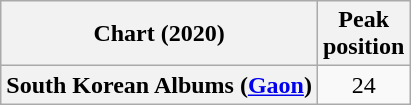<table class="wikitable plainrowheaders" style="text-align:center">
<tr>
<th scope="col">Chart (2020)</th>
<th scope="col">Peak<br>position</th>
</tr>
<tr>
<th scope="row">South Korean Albums (<a href='#'>Gaon</a>)</th>
<td>24</td>
</tr>
</table>
